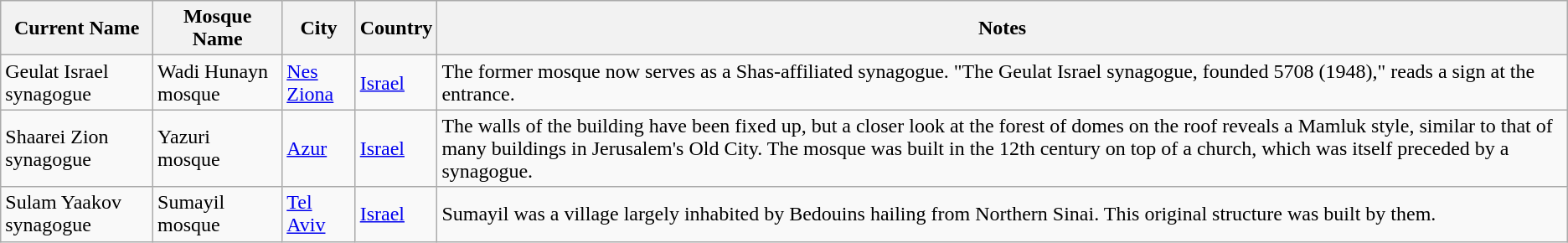<table class="wikitable sortable">
<tr>
<th><strong>Current Name</strong></th>
<th><strong>Mosque Name</strong></th>
<th><strong>City</strong></th>
<th><strong>Country</strong></th>
<th><strong>Notes</strong></th>
</tr>
<tr>
<td>Geulat Israel synagogue</td>
<td>Wadi Hunayn mosque</td>
<td><a href='#'>Nes Ziona</a></td>
<td><a href='#'>Israel</a></td>
<td>The former mosque now serves as a Shas-affiliated synagogue. "The Geulat Israel synagogue, founded 5708 (1948)," reads a sign at the entrance.</td>
</tr>
<tr>
<td>Shaarei Zion synagogue</td>
<td>Yazuri mosque</td>
<td><a href='#'>Azur</a></td>
<td><a href='#'>Israel</a></td>
<td>The walls of the building have been fixed up, but a closer look at the forest of domes on the roof reveals a Mamluk style, similar to that of many buildings in Jerusalem's Old City. The mosque was built in the 12th century on top of a church, which was itself preceded by a synagogue.</td>
</tr>
<tr>
<td>Sulam Yaakov synagogue</td>
<td>Sumayil mosque</td>
<td><a href='#'>Tel Aviv</a></td>
<td><a href='#'>Israel</a></td>
<td>Sumayil was a village largely inhabited by Bedouins hailing from Northern Sinai. This original structure was built by them.</td>
</tr>
</table>
